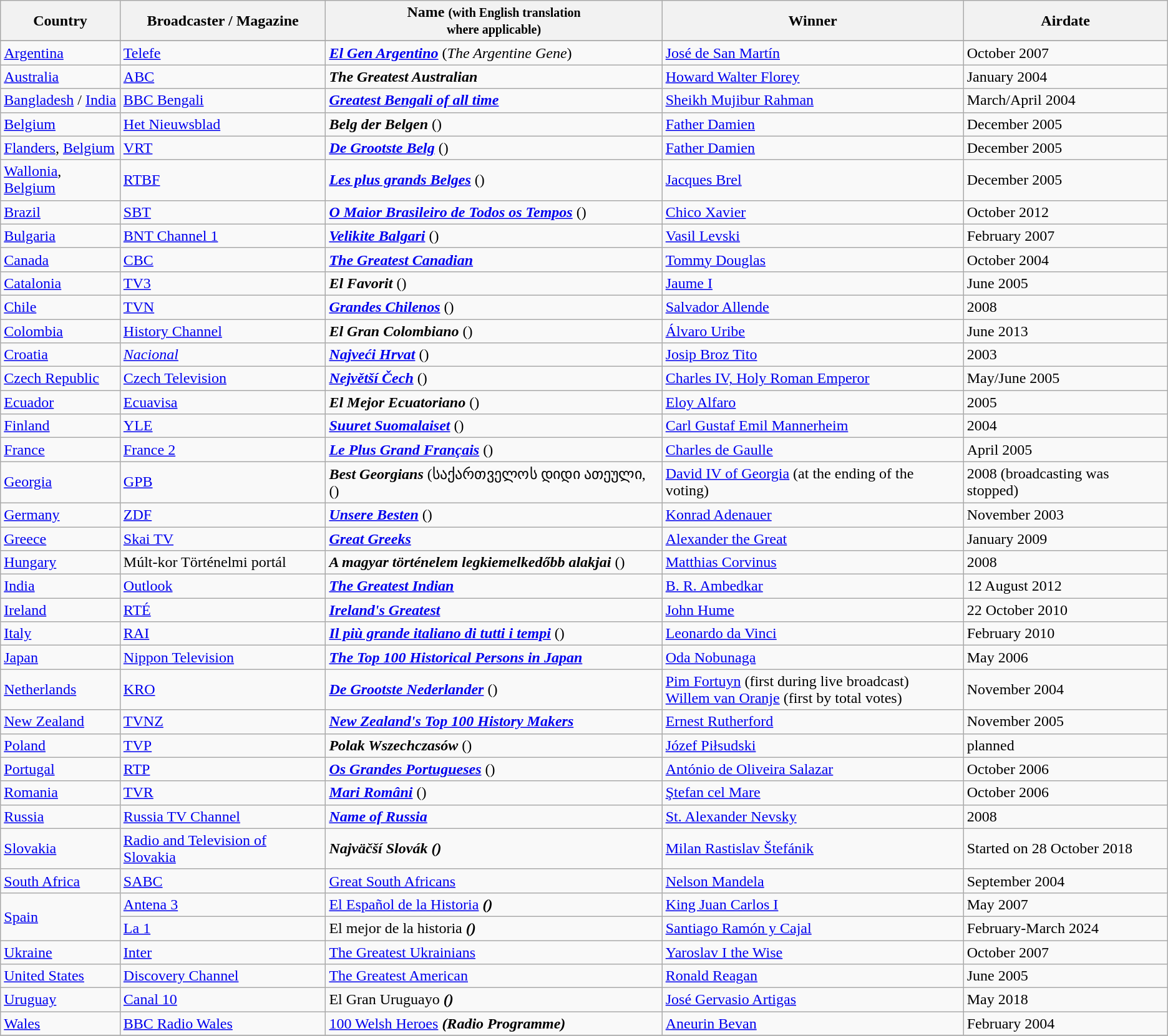<table class="wikitable sortable" border="1">
<tr>
<th>Country</th>
<th>Broadcaster / Magazine</th>
<th>Name <small>(with English translation<br> where applicable)</small></th>
<th>Winner</th>
<th>Airdate</th>
</tr>
<tr>
</tr>
<tr>
<td><a href='#'>Argentina</a></td>
<td><a href='#'>Telefe</a></td>
<td><strong><em><a href='#'>El Gen Argentino</a></em></strong> (<em>The Argentine Gene</em>)</td>
<td><a href='#'>José de San Martín</a></td>
<td>October 2007</td>
</tr>
<tr>
<td><a href='#'>Australia</a></td>
<td><a href='#'>ABC</a></td>
<td><strong><em>The Greatest Australian</em></strong></td>
<td><a href='#'>Howard Walter Florey</a></td>
<td>January 2004</td>
</tr>
<tr>
<td><a href='#'>Bangladesh</a> / <a href='#'>India</a></td>
<td><a href='#'>BBC Bengali</a></td>
<td><strong><em><a href='#'>Greatest Bengali of all time</a></em></strong></td>
<td><a href='#'>Sheikh Mujibur Rahman</a></td>
<td>March/April 2004</td>
</tr>
<tr>
<td><a href='#'>Belgium</a></td>
<td><a href='#'>Het Nieuwsblad</a></td>
<td><strong><em>Belg der Belgen</em></strong> ()</td>
<td><a href='#'>Father Damien</a></td>
<td>December 2005</td>
</tr>
<tr>
<td><a href='#'>Flanders</a>, <a href='#'>Belgium</a></td>
<td><a href='#'>VRT</a></td>
<td><strong><em><a href='#'>De Grootste Belg</a></em></strong> ()</td>
<td><a href='#'>Father Damien</a></td>
<td>December 2005</td>
</tr>
<tr>
<td><a href='#'>Wallonia</a>, <a href='#'>Belgium</a></td>
<td><a href='#'>RTBF</a></td>
<td><strong><em><a href='#'>Les plus grands Belges</a></em></strong> ()</td>
<td><a href='#'>Jacques Brel</a></td>
<td>December 2005</td>
</tr>
<tr>
<td><a href='#'>Brazil</a></td>
<td><a href='#'>SBT</a></td>
<td><strong><em><a href='#'>O Maior Brasileiro de Todos os Tempos</a></em></strong> ()</td>
<td><a href='#'>Chico Xavier</a></td>
<td>October 2012</td>
</tr>
<tr>
<td><a href='#'>Bulgaria</a></td>
<td><a href='#'>BNT Channel 1</a></td>
<td><strong><em><a href='#'>Velikite Balgari</a></em></strong> ()</td>
<td><a href='#'>Vasil Levski</a></td>
<td>February 2007</td>
</tr>
<tr>
<td><a href='#'>Canada</a></td>
<td><a href='#'>CBC</a></td>
<td><strong><em><a href='#'>The Greatest Canadian</a></em></strong></td>
<td><a href='#'>Tommy Douglas</a></td>
<td>October 2004</td>
</tr>
<tr>
<td><a href='#'>Catalonia</a></td>
<td><a href='#'>TV3</a></td>
<td><strong><em>El Favorit</em></strong> ()</td>
<td><a href='#'>Jaume I</a></td>
<td>June 2005</td>
</tr>
<tr>
<td><a href='#'>Chile</a></td>
<td><a href='#'>TVN</a></td>
<td><strong><em><a href='#'>Grandes Chilenos</a></em></strong> ()</td>
<td><a href='#'>Salvador Allende</a></td>
<td>2008</td>
</tr>
<tr>
<td><a href='#'>Colombia</a></td>
<td><a href='#'>History Channel</a></td>
<td><strong><em>El Gran Colombiano</em></strong> ()</td>
<td><a href='#'>Álvaro Uribe</a></td>
<td>June 2013</td>
</tr>
<tr>
<td><a href='#'>Croatia</a></td>
<td><a href='#'><em>Nacional</em></a></td>
<td><strong><em><a href='#'>Najveći Hrvat</a></em></strong> ()</td>
<td><a href='#'>Josip Broz Tito</a></td>
<td>2003</td>
</tr>
<tr>
<td><a href='#'>Czech Republic</a></td>
<td><a href='#'>Czech Television</a></td>
<td><strong><em><a href='#'>Největší Čech</a></em></strong> ()</td>
<td><a href='#'>Charles IV, Holy Roman Emperor</a></td>
<td>May/June 2005</td>
</tr>
<tr>
<td><a href='#'>Ecuador</a></td>
<td><a href='#'>Ecuavisa</a></td>
<td><strong><em>El Mejor Ecuatoriano</em></strong> ()</td>
<td><a href='#'>Eloy Alfaro</a></td>
<td>2005</td>
</tr>
<tr>
<td><a href='#'>Finland</a></td>
<td><a href='#'>YLE</a></td>
<td><strong><em><a href='#'>Suuret Suomalaiset</a></em></strong> ()</td>
<td><a href='#'>Carl Gustaf Emil Mannerheim</a></td>
<td>2004</td>
</tr>
<tr>
<td><a href='#'>France</a></td>
<td><a href='#'>France 2</a></td>
<td><strong><em><a href='#'>Le Plus Grand Français</a></em></strong> ()</td>
<td><a href='#'>Charles de Gaulle</a></td>
<td>April 2005</td>
</tr>
<tr>
<td><a href='#'>Georgia</a></td>
<td><a href='#'>GPB</a></td>
<td><strong><em>Best Georgians</em></strong> (საქართველოს დიდი ათეული, ()</td>
<td><a href='#'>David IV of Georgia</a> (at the ending of the voting)</td>
<td>2008 (broadcasting was stopped)</td>
</tr>
<tr>
<td><a href='#'>Germany</a></td>
<td><a href='#'>ZDF</a></td>
<td><strong><em><a href='#'>Unsere Besten</a></em></strong> ()</td>
<td><a href='#'>Konrad Adenauer</a></td>
<td>November 2003</td>
</tr>
<tr>
<td><a href='#'>Greece</a></td>
<td><a href='#'>Skai TV</a></td>
<td><strong><em><a href='#'>Great Greeks</a></em></strong></td>
<td><a href='#'>Alexander the Great</a></td>
<td>January 2009</td>
</tr>
<tr>
<td><a href='#'>Hungary</a></td>
<td>Múlt-kor Történelmi portál</td>
<td><strong><em>A magyar történelem legkiemelkedőbb alakjai</em></strong> ()</td>
<td><a href='#'>Matthias Corvinus</a></td>
<td>2008</td>
</tr>
<tr>
<td><a href='#'>India</a></td>
<td><a href='#'>Outlook</a></td>
<td><strong><em><a href='#'>The Greatest Indian</a></em></strong></td>
<td><a href='#'>B. R. Ambedkar</a></td>
<td>12 August 2012</td>
</tr>
<tr>
<td><a href='#'>Ireland</a></td>
<td><a href='#'>RTÉ</a></td>
<td><strong><em><a href='#'>Ireland's Greatest</a></em></strong></td>
<td><a href='#'>John Hume</a></td>
<td>22 October 2010</td>
</tr>
<tr>
<td><a href='#'>Italy</a></td>
<td><a href='#'>RAI</a></td>
<td><strong><em><a href='#'>Il più grande italiano di tutti i tempi</a></em></strong> ()</td>
<td><a href='#'>Leonardo da Vinci</a></td>
<td>February 2010</td>
</tr>
<tr>
<td><a href='#'>Japan</a></td>
<td><a href='#'>Nippon Television</a></td>
<td><strong><em><a href='#'>The Top 100 Historical Persons in Japan</a></em></strong></td>
<td><a href='#'>Oda Nobunaga</a></td>
<td>May 2006</td>
</tr>
<tr>
<td><a href='#'>Netherlands</a></td>
<td><a href='#'>KRO</a></td>
<td><strong><em><a href='#'>De Grootste Nederlander</a></em></strong> ()</td>
<td><a href='#'>Pim Fortuyn</a> (first during live broadcast)<br><a href='#'>Willem van Oranje</a> (first by total votes)</td>
<td>November 2004</td>
</tr>
<tr>
<td><a href='#'>New Zealand</a></td>
<td><a href='#'>TVNZ</a></td>
<td><strong><em><a href='#'>New Zealand's Top 100 History Makers</a></em></strong></td>
<td><a href='#'>Ernest Rutherford</a></td>
<td>November 2005</td>
</tr>
<tr>
<td><a href='#'>Poland</a></td>
<td><a href='#'>TVP</a></td>
<td><strong><em>Polak Wszechczasów</em></strong> ()</td>
<td><a href='#'>Józef Piłsudski</a></td>
<td>planned</td>
</tr>
<tr>
<td><a href='#'>Portugal</a></td>
<td><a href='#'>RTP</a></td>
<td><strong><em><a href='#'>Os Grandes Portugueses</a></em></strong> ()</td>
<td><a href='#'>António de Oliveira Salazar</a></td>
<td>October 2006</td>
</tr>
<tr>
<td><a href='#'>Romania</a></td>
<td><a href='#'>TVR</a></td>
<td><strong><em><a href='#'>Mari Români</a></em></strong> ()</td>
<td><a href='#'>Ştefan cel Mare</a></td>
<td>October 2006</td>
</tr>
<tr>
<td><a href='#'>Russia</a></td>
<td><a href='#'>Russia TV Channel</a></td>
<td><strong><em><a href='#'>Name of Russia</a></em></strong></td>
<td><a href='#'>St. Alexander Nevsky</a></td>
<td>2008</td>
</tr>
<tr>
<td><a href='#'>Slovakia</a></td>
<td><a href='#'>Radio and Television of Slovakia</a></td>
<td><strong><em>Najväčší Slovák<strong> ()</td>
<td><a href='#'>Milan Rastislav Štefánik</a></td>
<td>Started on 28 October 2018</td>
</tr>
<tr>
<td><a href='#'>South Africa</a></td>
<td><a href='#'>SABC</a></td>
<td></em></strong><a href='#'>Great South Africans</a><strong><em></td>
<td><a href='#'>Nelson Mandela</a></td>
<td>September 2004</td>
</tr>
<tr>
<td rowspan=2><a href='#'>Spain</a></td>
<td><a href='#'>Antena 3</a></td>
<td></em></strong><a href='#'>El Español de la Historia</a><strong><em> ()</td>
<td><a href='#'>King Juan Carlos I</a></td>
<td>May 2007</td>
</tr>
<tr>
<td><a href='#'>La 1</a></td>
<td></em></strong>El mejor de la historia<strong><em> ()</td>
<td><a href='#'>Santiago Ramón y Cajal</a></td>
<td>February-March 2024</td>
</tr>
<tr>
<td><a href='#'>Ukraine</a></td>
<td><a href='#'>Inter</a></td>
<td></em></strong><a href='#'>The Greatest Ukrainians</a><strong><em></td>
<td><a href='#'>Yaroslav I the Wise</a></td>
<td>October 2007</td>
</tr>
<tr>
<td><a href='#'>United States</a></td>
<td><a href='#'>Discovery Channel</a></td>
<td></em></strong><a href='#'>The Greatest American</a><strong><em></td>
<td><a href='#'>Ronald Reagan</a></td>
<td>June 2005</td>
</tr>
<tr>
<td><a href='#'>Uruguay</a></td>
<td><a href='#'>Canal 10</a></td>
<td></em></strong>El Gran Uruguayo<strong><em> ()</td>
<td><a href='#'>José Gervasio Artigas</a></td>
<td>May 2018</td>
</tr>
<tr>
<td><a href='#'>Wales</a></td>
<td><a href='#'>BBC Radio Wales</a></td>
<td></em></strong><a href='#'>100 Welsh Heroes</a><strong><em> (Radio Programme)</td>
<td><a href='#'>Aneurin Bevan</a></td>
<td>February 2004</td>
</tr>
<tr>
</tr>
</table>
